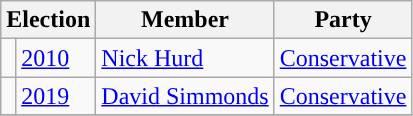<table class="wikitable">
<tr>
<th colspan="2">Election</th>
<th>Member</th>
<th>Party</th>
</tr>
<tr>
<td style="color:inherit;background-color: "></td>
<td><a href='#'>2010</a></td>
<td><a href='#'>Nick Hurd</a></td>
<td><a href='#'>Conservative</a></td>
</tr>
<tr>
<td style="color:inherit;background-color: "></td>
<td><a href='#'>2019</a></td>
<td><a href='#'>David Simmonds</a></td>
<td><a href='#'>Conservative</a></td>
</tr>
<tr>
</tr>
</table>
